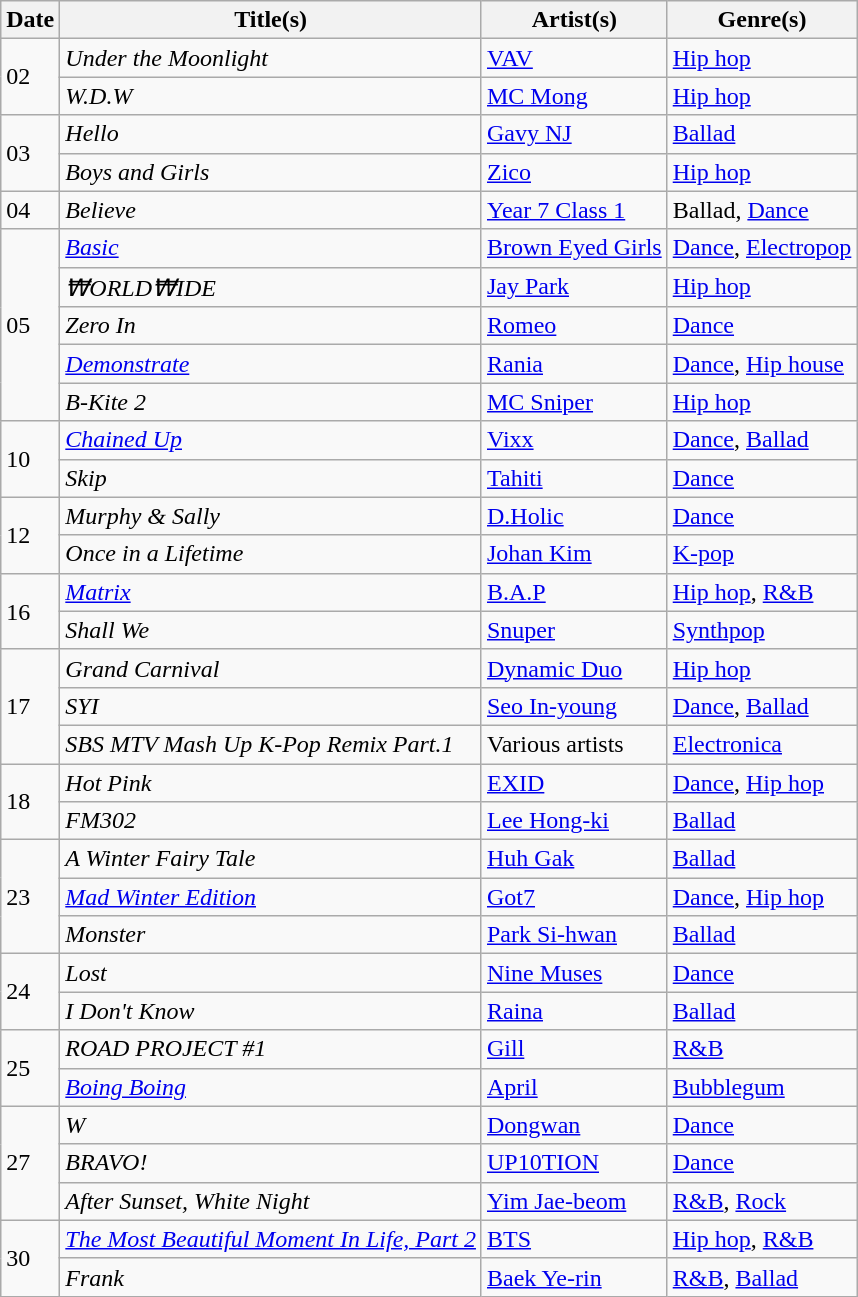<table class="wikitable" style="text-align: left;">
<tr>
<th>Date</th>
<th>Title(s)</th>
<th>Artist(s)</th>
<th>Genre(s)</th>
</tr>
<tr>
<td rowspan="2">02</td>
<td><em>Under the Moonlight</em></td>
<td><a href='#'>VAV</a></td>
<td><a href='#'>Hip hop</a></td>
</tr>
<tr>
<td><em>W.D.W</em></td>
<td><a href='#'>MC Mong</a></td>
<td><a href='#'>Hip hop</a></td>
</tr>
<tr>
<td rowspan="2">03</td>
<td><em>Hello</em></td>
<td><a href='#'>Gavy NJ</a></td>
<td><a href='#'>Ballad</a></td>
</tr>
<tr>
<td><em>Boys and Girls</em></td>
<td><a href='#'>Zico</a></td>
<td><a href='#'>Hip hop</a></td>
</tr>
<tr>
<td>04</td>
<td><em>Believe</em></td>
<td><a href='#'>Year 7 Class 1</a></td>
<td>Ballad, <a href='#'>Dance</a></td>
</tr>
<tr>
<td rowspan="5">05</td>
<td><em><a href='#'>Basic</a></em></td>
<td><a href='#'>Brown Eyed Girls</a></td>
<td><a href='#'>Dance</a>, <a href='#'>Electropop</a></td>
</tr>
<tr>
<td><em>₩ORLD₩IDE</em></td>
<td><a href='#'>Jay Park</a></td>
<td><a href='#'>Hip hop</a></td>
</tr>
<tr>
<td><em>Zero In</em></td>
<td><a href='#'>Romeo</a></td>
<td><a href='#'>Dance</a></td>
</tr>
<tr>
<td><em><a href='#'>Demonstrate</a></em></td>
<td><a href='#'>Rania</a></td>
<td><a href='#'>Dance</a>, <a href='#'>Hip house</a></td>
</tr>
<tr>
<td><em>B-Kite 2</em></td>
<td><a href='#'>MC Sniper</a></td>
<td><a href='#'>Hip hop</a></td>
</tr>
<tr>
<td rowspan="2">10</td>
<td><em><a href='#'>Chained Up</a></em></td>
<td><a href='#'>Vixx</a></td>
<td><a href='#'>Dance</a>, <a href='#'>Ballad</a></td>
</tr>
<tr>
<td><em>Skip</em></td>
<td><a href='#'>Tahiti</a></td>
<td><a href='#'>Dance</a></td>
</tr>
<tr>
<td rowspan="2">12</td>
<td><em>Murphy & Sally</em></td>
<td><a href='#'>D.Holic</a></td>
<td><a href='#'>Dance</a></td>
</tr>
<tr>
<td><em>Once in a Lifetime</em></td>
<td><a href='#'>Johan Kim</a></td>
<td><a href='#'>K-pop</a></td>
</tr>
<tr>
<td rowspan="2">16</td>
<td><em><a href='#'>Matrix</a></em></td>
<td><a href='#'>B.A.P</a></td>
<td><a href='#'>Hip hop</a>, <a href='#'>R&B</a></td>
</tr>
<tr>
<td><em>Shall We</em></td>
<td><a href='#'>Snuper</a></td>
<td><a href='#'>Synthpop</a></td>
</tr>
<tr>
<td rowspan="3">17</td>
<td><em>Grand Carnival</em></td>
<td><a href='#'>Dynamic Duo</a></td>
<td><a href='#'>Hip hop</a></td>
</tr>
<tr>
<td><em>SYI</em></td>
<td><a href='#'>Seo In-young</a></td>
<td><a href='#'>Dance</a>, <a href='#'>Ballad</a></td>
</tr>
<tr>
<td><em>SBS MTV Mash Up K-Pop Remix Part.1</em></td>
<td>Various artists</td>
<td><a href='#'>Electronica</a></td>
</tr>
<tr>
<td rowspan="2">18</td>
<td><em>Hot Pink</em></td>
<td><a href='#'>EXID</a></td>
<td><a href='#'>Dance</a>, <a href='#'>Hip hop</a></td>
</tr>
<tr>
<td><em>FM302</em></td>
<td><a href='#'>Lee Hong-ki</a></td>
<td><a href='#'>Ballad</a></td>
</tr>
<tr>
<td rowspan="3">23</td>
<td><em>A Winter Fairy Tale</em></td>
<td><a href='#'>Huh Gak</a></td>
<td><a href='#'>Ballad</a></td>
</tr>
<tr>
<td><em><a href='#'>Mad Winter Edition</a></em></td>
<td><a href='#'>Got7</a></td>
<td><a href='#'>Dance</a>, <a href='#'>Hip hop</a></td>
</tr>
<tr>
<td><em>Monster</em></td>
<td><a href='#'>Park Si-hwan</a></td>
<td><a href='#'>Ballad</a></td>
</tr>
<tr>
<td rowspan="2">24</td>
<td><em>Lost</em></td>
<td><a href='#'>Nine Muses</a></td>
<td><a href='#'>Dance</a></td>
</tr>
<tr>
<td><em>I Don't Know</em></td>
<td><a href='#'>Raina</a></td>
<td><a href='#'>Ballad</a></td>
</tr>
<tr>
<td rowspan="2">25</td>
<td><em>ROAD PROJECT #1</em></td>
<td><a href='#'>Gill</a></td>
<td><a href='#'>R&B</a></td>
</tr>
<tr>
<td><em><a href='#'>Boing Boing</a></em></td>
<td><a href='#'>April</a></td>
<td><a href='#'>Bubblegum</a></td>
</tr>
<tr>
<td rowspan="3">27</td>
<td><em>W</em></td>
<td><a href='#'>Dongwan</a></td>
<td><a href='#'>Dance</a></td>
</tr>
<tr>
<td><em>BRAVO!</em></td>
<td><a href='#'>UP10TION</a></td>
<td><a href='#'>Dance</a></td>
</tr>
<tr>
<td><em>After Sunset, White Night</em></td>
<td><a href='#'>Yim Jae-beom</a></td>
<td><a href='#'>R&B</a>, <a href='#'>Rock</a></td>
</tr>
<tr>
<td rowspan="2">30</td>
<td><em><a href='#'>The Most Beautiful Moment In Life, Part 2</a></em></td>
<td><a href='#'>BTS</a></td>
<td><a href='#'>Hip hop</a>, <a href='#'>R&B</a></td>
</tr>
<tr>
<td><em>Frank</em></td>
<td><a href='#'>Baek Ye-rin</a></td>
<td><a href='#'>R&B</a>, <a href='#'>Ballad</a></td>
</tr>
</table>
